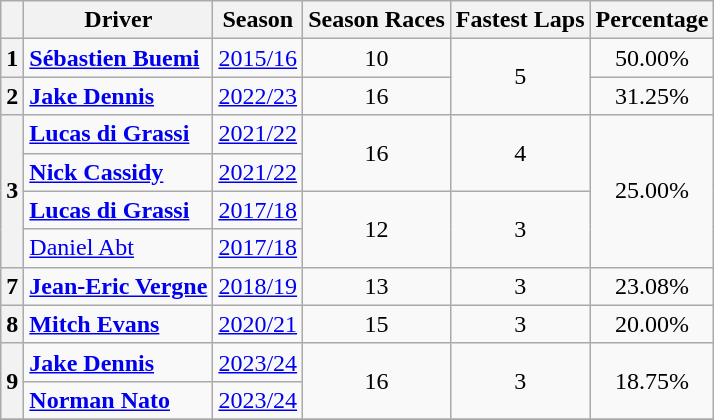<table class="wikitable"  style="text-align:center">
<tr>
<th></th>
<th>Driver</th>
<th>Season</th>
<th>Season Races</th>
<th>Fastest Laps</th>
<th>Percentage</th>
</tr>
<tr>
<th>1</th>
<td align=left> <strong><a href='#'>Sébastien Buemi</a></strong></td>
<td><a href='#'>2015/16</a></td>
<td>10</td>
<td rowspan=2>5</td>
<td>50.00%</td>
</tr>
<tr>
<th>2</th>
<td align=left> <strong><a href='#'>Jake Dennis</a></strong></td>
<td><a href='#'>2022/23</a></td>
<td>16</td>
<td>31.25%</td>
</tr>
<tr>
<th rowspan=4>3</th>
<td align=left> <strong><a href='#'>Lucas di Grassi</a></strong></td>
<td><a href='#'>2021/22</a></td>
<td rowspan=2>16</td>
<td rowspan=2>4</td>
<td rowspan=4>25.00%</td>
</tr>
<tr>
<td align=left> <strong><a href='#'>Nick Cassidy</a></strong></td>
<td><a href='#'>2021/22</a></td>
</tr>
<tr>
<td align=left> <strong><a href='#'>Lucas di Grassi</a></strong></td>
<td><a href='#'>2017/18</a></td>
<td rowspan=2>12</td>
<td rowspan=2>3</td>
</tr>
<tr>
<td align=left> <a href='#'>Daniel Abt</a></td>
<td><a href='#'>2017/18</a></td>
</tr>
<tr>
<th>7</th>
<td align=left> <strong><a href='#'>Jean-Eric Vergne</a></strong></td>
<td><a href='#'>2018/19</a></td>
<td>13</td>
<td>3</td>
<td>23.08%</td>
</tr>
<tr>
<th>8</th>
<td align=left> <strong><a href='#'>Mitch Evans</a></strong></td>
<td><a href='#'>2020/21</a></td>
<td>15</td>
<td>3</td>
<td>20.00%</td>
</tr>
<tr>
<th rowspan=2>9</th>
<td align=left> <strong><a href='#'>Jake Dennis</a></strong></td>
<td><a href='#'>2023/24</a></td>
<td rowspan=2>16</td>
<td rowspan=2>3</td>
<td rowspan=2>18.75%</td>
</tr>
<tr>
<td align=left> <strong><a href='#'>Norman Nato</a></strong></td>
<td><a href='#'>2023/24</a></td>
</tr>
<tr>
</tr>
</table>
